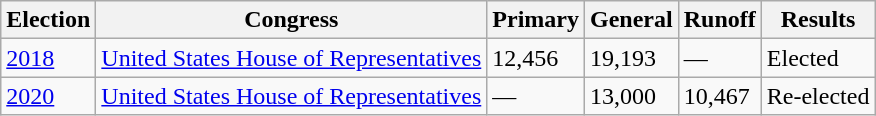<table class="wikitable sortable" id="elections">
<tr style="vertical-align:bottom;">
<th>Election</th>
<th>Congress</th>
<th>Primary</th>
<th>General</th>
<th>Runoff</th>
<th>Results</th>
</tr>
<tr>
<td><a href='#'>2018</a></td>
<td><a href='#'>United States House of Representatives</a></td>
<td>12,456</td>
<td>19,193</td>
<td>—</td>
<td>Elected</td>
</tr>
<tr>
<td><a href='#'>2020</a></td>
<td><a href='#'>United States House of Representatives</a></td>
<td>—</td>
<td>13,000</td>
<td>10,467</td>
<td>Re-elected</td>
</tr>
</table>
